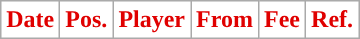<table class="wikitable plainrowheaders sortable">
<tr>
<th style="background:white; color:#E00000; ">Date</th>
<th style="background:white; color:#E00000; ">Pos.</th>
<th style="background:white; color:#E00000; ">Player</th>
<th style="background:white; color:#E00000; ">From</th>
<th style="background:white; color:#E00000; ">Fee</th>
<th style="background:white; color:#E00000; ">Ref.</th>
</tr>
</table>
